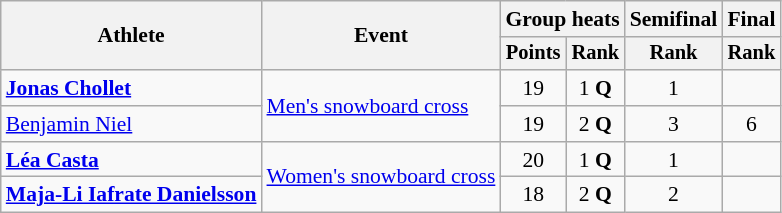<table class="wikitable" style="font-size:90%">
<tr>
<th rowspan=2>Athlete</th>
<th rowspan=2>Event</th>
<th colspan=2>Group heats</th>
<th>Semifinal</th>
<th>Final</th>
</tr>
<tr style="font-size:95%">
<th>Points</th>
<th>Rank</th>
<th>Rank</th>
<th>Rank</th>
</tr>
<tr align=center>
<td align=left><strong><a href='#'>Jonas Chollet</a></strong></td>
<td align=left rowspan=2><a href='#'>Men's snowboard cross</a></td>
<td>19</td>
<td>1 <strong>Q</strong></td>
<td>1 <strong></strong></td>
<td></td>
</tr>
<tr align=center>
<td align=left><a href='#'>Benjamin Niel</a></td>
<td>19</td>
<td>2 <strong>Q</strong></td>
<td>3 <strong></strong></td>
<td>6</td>
</tr>
<tr align=center>
<td align=left><strong><a href='#'>Léa Casta</a></strong></td>
<td align=left rowspan=2><a href='#'>Women's snowboard cross</a></td>
<td>20</td>
<td>1 <strong>Q</strong></td>
<td>1 <strong></strong></td>
<td></td>
</tr>
<tr align=center>
<td align=left><strong><a href='#'>Maja-Li Iafrate Danielsson</a></strong></td>
<td>18</td>
<td>2 <strong>Q</strong></td>
<td>2 <strong></strong></td>
<td></td>
</tr>
</table>
